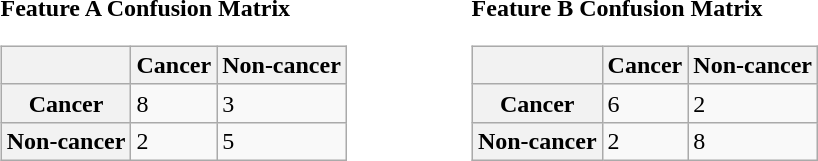<table>
<tr>
<td><strong>Feature A Confusion Matrix</strong><br><table class="wikitable">
<tr>
<th></th>
<th>Cancer</th>
<th>Non-cancer</th>
</tr>
<tr>
<th>Cancer</th>
<td>8</td>
<td>3</td>
</tr>
<tr>
<th>Non-cancer</th>
<td>2</td>
<td>5</td>
</tr>
</table>
</td>
<td style="padding-left: 4em;"><strong>Feature B Confusion Matrix</strong><br><table class="wikitable">
<tr>
<th></th>
<th>Cancer</th>
<th>Non-cancer</th>
</tr>
<tr>
<th>Cancer</th>
<td>6</td>
<td>2</td>
</tr>
<tr>
<th>Non-cancer</th>
<td>2</td>
<td>8</td>
</tr>
</table>
</td>
</tr>
<tr>
<td><br></td>
<td style="padding-left: 4em;"><br></td>
</tr>
</table>
